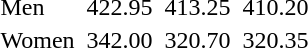<table>
<tr>
<td>Men<br></td>
<td></td>
<td>422.95</td>
<td></td>
<td>413.25</td>
<td></td>
<td>410.20</td>
</tr>
<tr>
<td>Women<br></td>
<td></td>
<td>342.00</td>
<td></td>
<td>320.70</td>
<td></td>
<td>320.35</td>
</tr>
</table>
